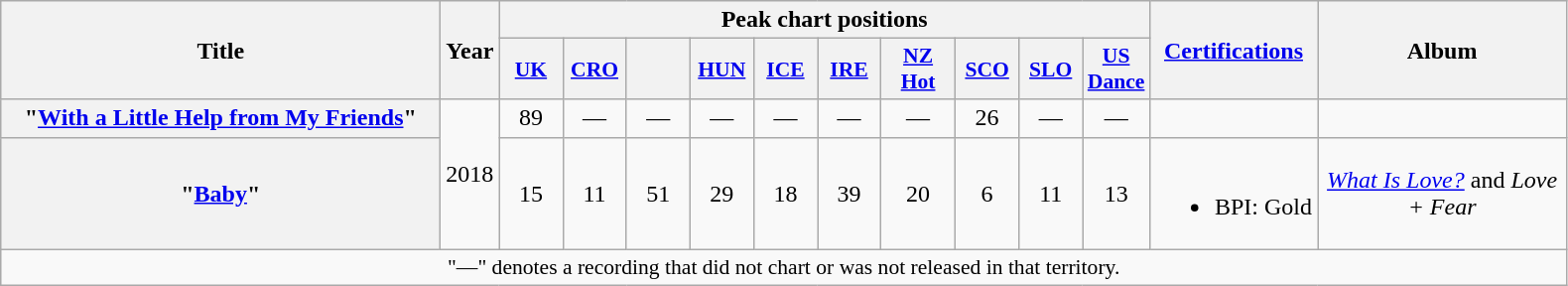<table class="wikitable plainrowheaders" style="text-align:center;">
<tr>
<th scope="col" rowspan="2" style="width:18em;">Title</th>
<th scope="col" rowspan="2">Year</th>
<th scope="col" colspan="10">Peak chart positions</th>
<th scope="col" rowspan="2"><a href='#'>Certifications</a></th>
<th scope="col" rowspan="2" style="width:10em;">Album</th>
</tr>
<tr>
<th scope="col" style="width:2.5em;font-size:90%;"><a href='#'>UK</a><br></th>
<th scope="col" style="width:2.5em;font-size:90%;"><a href='#'>CRO</a><br></th>
<th scope="col" style="width:2.5em;font-size:90%;"><a href='#'></a><br></th>
<th scope="col" style="width:2.5em;font-size:90%;"><a href='#'>HUN</a><br></th>
<th scope="col" style="width:2.5em;font-size:90%;"><a href='#'>ICE</a><br></th>
<th scope="col" style="width:2.5em;font-size:90%;"><a href='#'>IRE</a><br></th>
<th scope="col" style="width:3em;font-size:90%;"><a href='#'>NZ<br>Hot</a><br></th>
<th scope="col" style="width:2.5em;font-size:90%;"><a href='#'>SCO</a><br></th>
<th scope="col" style="width:2.5em;font-size:90%;"><a href='#'>SLO</a><br></th>
<th scope="col" style="width:2.5em;font-size:90%;"><a href='#'>US<br>Dance</a><br></th>
</tr>
<tr>
<th scope="row">"<a href='#'>With a Little Help from My Friends</a>" <br></th>
<td rowspan="2">2018</td>
<td>89</td>
<td>—</td>
<td>—</td>
<td>—</td>
<td>—</td>
<td>—</td>
<td>—</td>
<td>26</td>
<td>—</td>
<td>—</td>
<td></td>
<td></td>
</tr>
<tr>
<th scope="row">"<a href='#'>Baby</a>"<br></th>
<td>15</td>
<td>11</td>
<td>51</td>
<td>29</td>
<td>18</td>
<td>39</td>
<td>20</td>
<td>6</td>
<td>11</td>
<td>13</td>
<td><br><ul><li>BPI: Gold</li></ul></td>
<td><em><a href='#'>What Is Love?</a></em> and <em>Love + Fear</em></td>
</tr>
<tr>
<td colspan="14" style="font-size:90%">"—" denotes a recording that did not chart or was not released in that territory.</td>
</tr>
</table>
